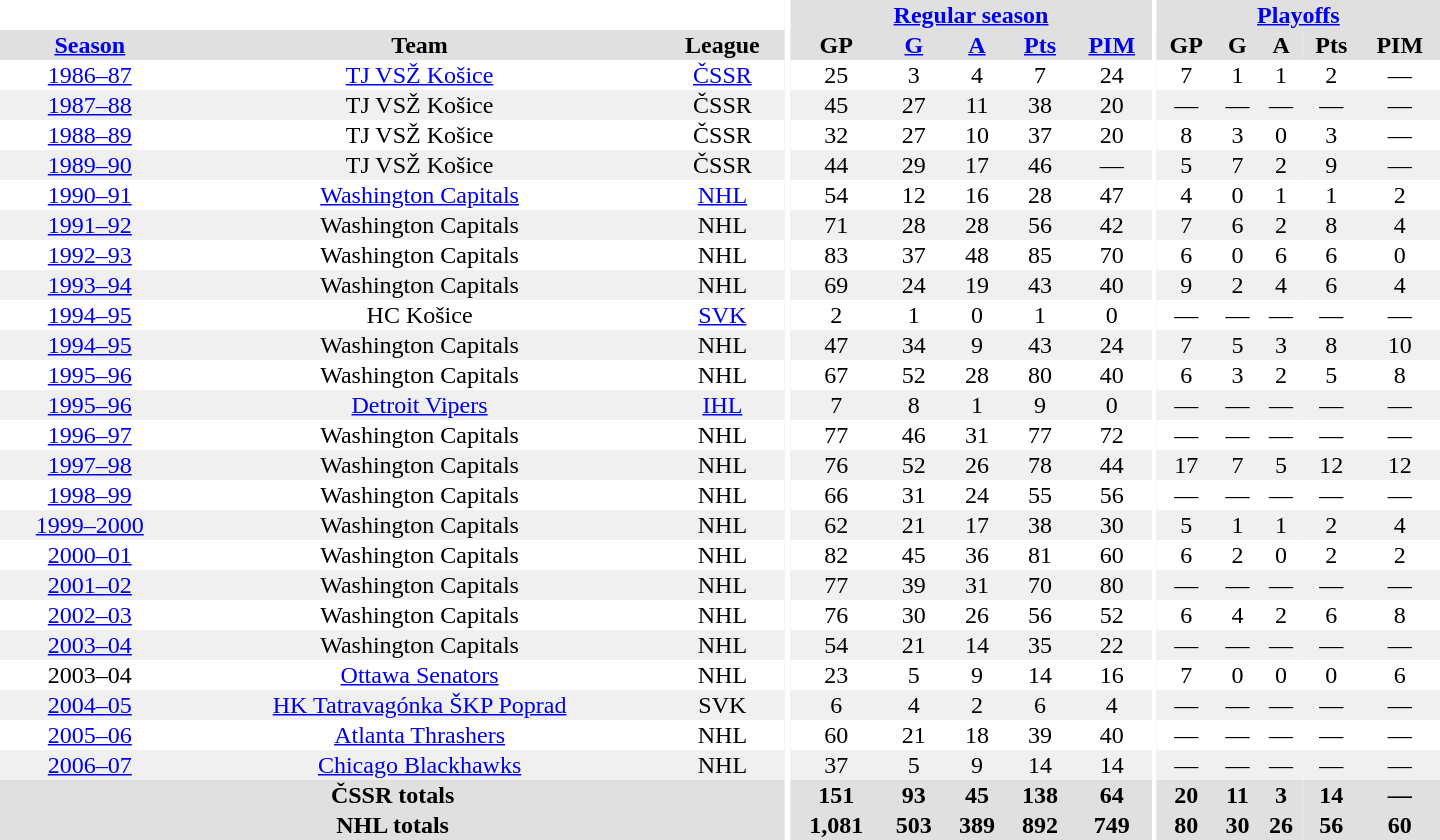<table border="0" cellpadding="1" cellspacing="0" style="text-align:center; width:60em">
<tr bgcolor="#e0e0e0">
<th colspan="3" bgcolor="#ffffff"></th>
<th rowspan="99" bgcolor="#ffffff"></th>
<th colspan="5"><a href='#'>Regular season</a></th>
<th rowspan="99" bgcolor="#ffffff"></th>
<th colspan="5"><a href='#'>Playoffs</a></th>
</tr>
<tr bgcolor="#e0e0e0">
<th><a href='#'>Season</a></th>
<th>Team</th>
<th>League</th>
<th>GP</th>
<th><a href='#'>G</a></th>
<th><a href='#'>A</a></th>
<th><a href='#'>Pts</a></th>
<th><a href='#'>PIM</a></th>
<th>GP</th>
<th>G</th>
<th>A</th>
<th>Pts</th>
<th>PIM</th>
</tr>
<tr>
<td><a href='#'>1986–87</a></td>
<td><a href='#'>TJ VSŽ Košice</a></td>
<td><a href='#'>ČSSR</a></td>
<td>25</td>
<td>3</td>
<td>4</td>
<td>7</td>
<td>24</td>
<td>7</td>
<td>1</td>
<td>1</td>
<td>2</td>
<td>—</td>
</tr>
<tr style="background-color:#f0f0f0;">
<td><a href='#'>1987–88</a></td>
<td>TJ VSŽ Košice</td>
<td>ČSSR</td>
<td>45</td>
<td>27</td>
<td>11</td>
<td>38</td>
<td>20</td>
<td>—</td>
<td>—</td>
<td>—</td>
<td>—</td>
<td>—</td>
</tr>
<tr>
<td><a href='#'>1988–89</a></td>
<td>TJ VSŽ Košice</td>
<td>ČSSR</td>
<td>32</td>
<td>27</td>
<td>10</td>
<td>37</td>
<td>20</td>
<td>8</td>
<td>3</td>
<td>0</td>
<td>3</td>
<td>—</td>
</tr>
<tr style="background-color:#f0f0f0;">
<td><a href='#'>1989–90</a></td>
<td>TJ VSŽ Košice</td>
<td>ČSSR</td>
<td>44</td>
<td>29</td>
<td>17</td>
<td>46</td>
<td>—</td>
<td>5</td>
<td>7</td>
<td>2</td>
<td>9</td>
<td>—</td>
</tr>
<tr>
<td><a href='#'>1990–91</a></td>
<td><a href='#'>Washington Capitals</a></td>
<td><a href='#'>NHL</a></td>
<td>54</td>
<td>12</td>
<td>16</td>
<td>28</td>
<td>47</td>
<td>4</td>
<td>0</td>
<td>1</td>
<td>1</td>
<td>2</td>
</tr>
<tr style="background-color:#f0f0f0;">
<td><a href='#'>1991–92</a></td>
<td>Washington Capitals</td>
<td>NHL</td>
<td>71</td>
<td>28</td>
<td>28</td>
<td>56</td>
<td>42</td>
<td>7</td>
<td>6</td>
<td>2</td>
<td>8</td>
<td>4</td>
</tr>
<tr>
<td><a href='#'>1992–93</a></td>
<td>Washington Capitals</td>
<td>NHL</td>
<td>83</td>
<td>37</td>
<td>48</td>
<td>85</td>
<td>70</td>
<td>6</td>
<td>0</td>
<td>6</td>
<td>6</td>
<td>0</td>
</tr>
<tr style="background-color:#f0f0f0;">
<td><a href='#'>1993–94</a></td>
<td>Washington Capitals</td>
<td>NHL</td>
<td>69</td>
<td>24</td>
<td>19</td>
<td>43</td>
<td>40</td>
<td>9</td>
<td>2</td>
<td>4</td>
<td>6</td>
<td>4</td>
</tr>
<tr>
<td><a href='#'>1994–95</a></td>
<td>HC Košice</td>
<td><a href='#'>SVK</a></td>
<td>2</td>
<td>1</td>
<td>0</td>
<td>1</td>
<td>0</td>
<td>—</td>
<td>—</td>
<td>—</td>
<td>—</td>
<td>—</td>
</tr>
<tr style="background-color:#f0f0f0;">
<td><a href='#'>1994–95</a></td>
<td>Washington Capitals</td>
<td>NHL</td>
<td>47</td>
<td>34</td>
<td>9</td>
<td>43</td>
<td>24</td>
<td>7</td>
<td>5</td>
<td>3</td>
<td>8</td>
<td>10</td>
</tr>
<tr>
<td><a href='#'>1995–96</a></td>
<td>Washington Capitals</td>
<td>NHL</td>
<td>67</td>
<td>52</td>
<td>28</td>
<td>80</td>
<td>40</td>
<td>6</td>
<td>3</td>
<td>2</td>
<td>5</td>
<td>8</td>
</tr>
<tr style="background-color:#f0f0f0;">
<td><a href='#'>1995–96</a></td>
<td><a href='#'>Detroit Vipers</a></td>
<td><a href='#'>IHL</a></td>
<td>7</td>
<td>8</td>
<td>1</td>
<td>9</td>
<td>0</td>
<td>—</td>
<td>—</td>
<td>—</td>
<td>—</td>
<td>—</td>
</tr>
<tr>
<td><a href='#'>1996–97</a></td>
<td>Washington Capitals</td>
<td>NHL</td>
<td>77</td>
<td>46</td>
<td>31</td>
<td>77</td>
<td>72</td>
<td>—</td>
<td>—</td>
<td>—</td>
<td>—</td>
<td>—</td>
</tr>
<tr style="background-color:#f0f0f0;">
<td><a href='#'>1997–98</a></td>
<td>Washington Capitals</td>
<td>NHL</td>
<td>76</td>
<td>52</td>
<td>26</td>
<td>78</td>
<td>44</td>
<td>17</td>
<td>7</td>
<td>5</td>
<td>12</td>
<td>12</td>
</tr>
<tr>
<td><a href='#'>1998–99</a></td>
<td>Washington Capitals</td>
<td>NHL</td>
<td>66</td>
<td>31</td>
<td>24</td>
<td>55</td>
<td>56</td>
<td>—</td>
<td>—</td>
<td>—</td>
<td>—</td>
<td>—</td>
</tr>
<tr style="background-color:#f0f0f0;">
<td><a href='#'>1999–2000</a></td>
<td>Washington Capitals</td>
<td>NHL</td>
<td>62</td>
<td>21</td>
<td>17</td>
<td>38</td>
<td>30</td>
<td>5</td>
<td>1</td>
<td>1</td>
<td>2</td>
<td>4</td>
</tr>
<tr>
<td><a href='#'>2000–01</a></td>
<td>Washington Capitals</td>
<td>NHL</td>
<td>82</td>
<td>45</td>
<td>36</td>
<td>81</td>
<td>60</td>
<td>6</td>
<td>2</td>
<td>0</td>
<td>2</td>
<td>2</td>
</tr>
<tr style="background-color:#f0f0f0;">
<td><a href='#'>2001–02</a></td>
<td>Washington Capitals</td>
<td>NHL</td>
<td>77</td>
<td>39</td>
<td>31</td>
<td>70</td>
<td>80</td>
<td>—</td>
<td>—</td>
<td>—</td>
<td>—</td>
<td>—</td>
</tr>
<tr>
<td><a href='#'>2002–03</a></td>
<td>Washington Capitals</td>
<td>NHL</td>
<td>76</td>
<td>30</td>
<td>26</td>
<td>56</td>
<td>52</td>
<td>6</td>
<td>4</td>
<td>2</td>
<td>6</td>
<td>8</td>
</tr>
<tr style="background-color:#f0f0f0;">
<td><a href='#'>2003–04</a></td>
<td>Washington Capitals</td>
<td>NHL</td>
<td>54</td>
<td>21</td>
<td>14</td>
<td>35</td>
<td>22</td>
<td>—</td>
<td>—</td>
<td>—</td>
<td>—</td>
<td>—</td>
</tr>
<tr>
<td>2003–04</td>
<td><a href='#'>Ottawa Senators</a></td>
<td>NHL</td>
<td>23</td>
<td>5</td>
<td>9</td>
<td>14</td>
<td>16</td>
<td>7</td>
<td>0</td>
<td>0</td>
<td>0</td>
<td>6</td>
</tr>
<tr style="background-color:#f0f0f0;">
<td><a href='#'>2004–05</a></td>
<td><a href='#'>HK Tatravagónka ŠKP Poprad</a></td>
<td>SVK</td>
<td>6</td>
<td>4</td>
<td>2</td>
<td>6</td>
<td>4</td>
<td>—</td>
<td>—</td>
<td>—</td>
<td>—</td>
<td>—</td>
</tr>
<tr>
<td><a href='#'>2005–06</a></td>
<td><a href='#'>Atlanta Thrashers</a></td>
<td>NHL</td>
<td>60</td>
<td>21</td>
<td>18</td>
<td>39</td>
<td>40</td>
<td>—</td>
<td>—</td>
<td>—</td>
<td>—</td>
<td>—</td>
</tr>
<tr style="background-color:#f0f0f0;">
<td><a href='#'>2006–07</a></td>
<td><a href='#'>Chicago Blackhawks</a></td>
<td>NHL</td>
<td>37</td>
<td>5</td>
<td>9</td>
<td>14</td>
<td>14</td>
<td>—</td>
<td>—</td>
<td>—</td>
<td>—</td>
<td>—</td>
</tr>
<tr bgcolor="#e0e0e0">
<th colspan="3">ČSSR totals</th>
<th>151</th>
<th>93</th>
<th>45</th>
<th>138</th>
<th>64</th>
<th>20</th>
<th>11</th>
<th>3</th>
<th>14</th>
<th>—</th>
</tr>
<tr bgcolor="#e0e0e0">
<th colspan="3">NHL totals</th>
<th>1,081</th>
<th>503</th>
<th>389</th>
<th>892</th>
<th>749</th>
<th>80</th>
<th>30</th>
<th>26</th>
<th>56</th>
<th>60</th>
</tr>
</table>
